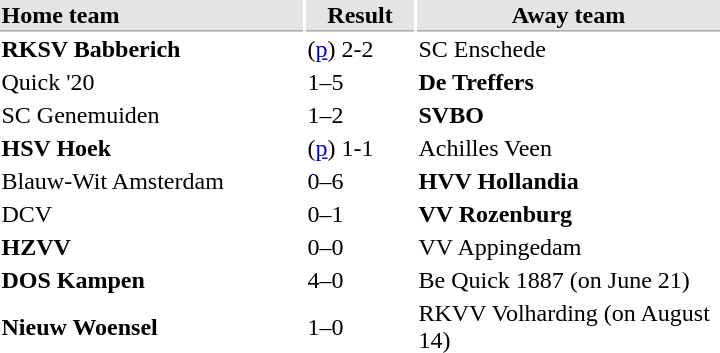<table style="float:right;">
<tr bgcolor="#E4E4E4">
<th style="border-bottom:1px solid #AAAAAA" width="200" align="left">Home team</th>
<th style="border-bottom:1px solid #AAAAAA" width="70" align="center">Result</th>
<th style="border-bottom:1px solid #AAAAAA" width="200">Away team</th>
</tr>
<tr>
<td><strong>RKSV Babberich</strong></td>
<td>(<a href='#'>p</a>) 2-2</td>
<td>SC Enschede</td>
</tr>
<tr>
<td>Quick '20</td>
<td>1–5</td>
<td><strong>De Treffers</strong></td>
</tr>
<tr>
<td>SC Genemuiden</td>
<td>1–2</td>
<td><strong>SVBO</strong></td>
</tr>
<tr>
<td><strong>HSV Hoek</strong></td>
<td>(<a href='#'>p</a>) 1-1</td>
<td>Achilles Veen</td>
</tr>
<tr>
<td>Blauw-Wit Amsterdam</td>
<td>0–6</td>
<td><strong>HVV Hollandia</strong></td>
</tr>
<tr>
<td>DCV</td>
<td>0–1</td>
<td><strong>VV Rozenburg</strong></td>
</tr>
<tr>
<td><strong>HZVV</strong></td>
<td>0–0</td>
<td>VV Appingedam</td>
</tr>
<tr>
<td><strong>DOS Kampen</strong></td>
<td>4–0</td>
<td>Be Quick 1887 (on June 21)</td>
</tr>
<tr>
<td><strong>Nieuw Woensel</strong></td>
<td>1–0</td>
<td>RKVV Volharding (on August 14)</td>
</tr>
</table>
